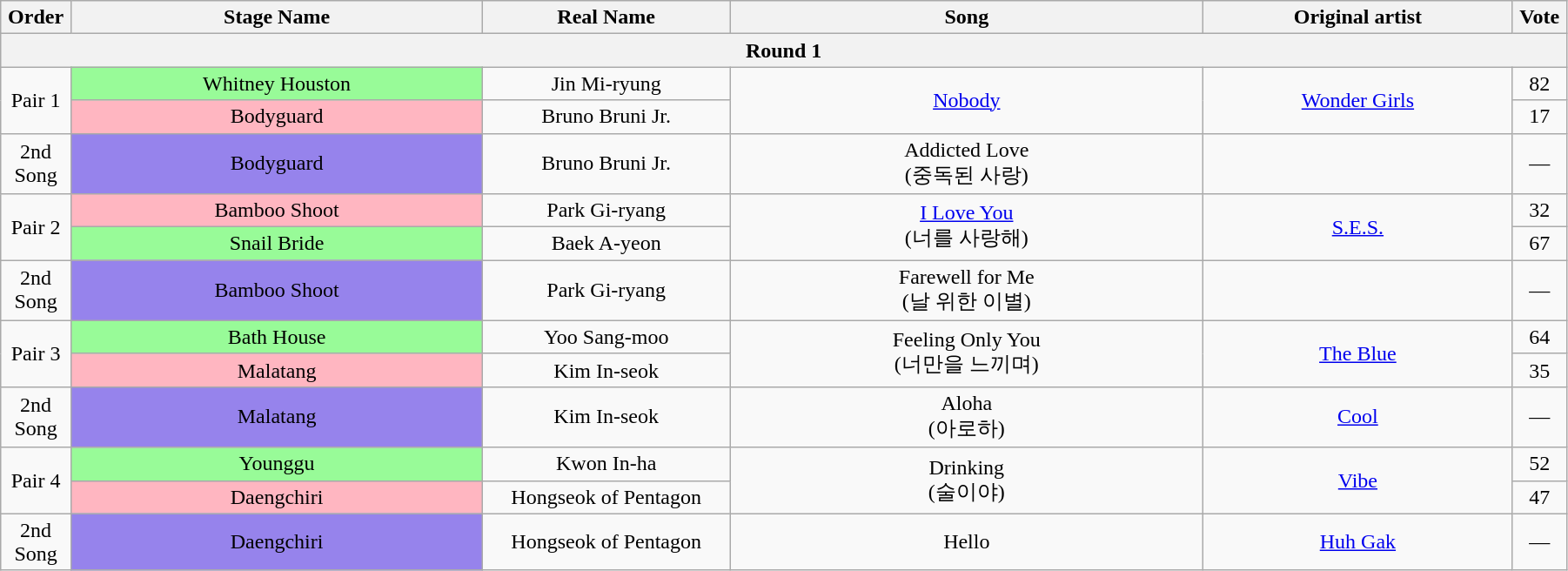<table class="wikitable" style="text-align:center; width:95%;">
<tr>
<th style="width:1%;">Order</th>
<th style="width:20%;">Stage Name</th>
<th style="width:12%;">Real Name</th>
<th style="width:23%;">Song</th>
<th style="width:15%;">Original artist</th>
<th style="width:1%;">Vote</th>
</tr>
<tr>
<th colspan=6>Round 1</th>
</tr>
<tr>
<td rowspan=2>Pair 1</td>
<td bgcolor="palegreen">Whitney Houston</td>
<td>Jin Mi-ryung</td>
<td rowspan=2><a href='#'>Nobody</a></td>
<td rowspan=2><a href='#'>Wonder Girls</a></td>
<td>82</td>
</tr>
<tr>
<td bgcolor="lightpink">Bodyguard</td>
<td>Bruno Bruni Jr.</td>
<td>17</td>
</tr>
<tr>
<td>2nd Song</td>
<td bgcolor="#9683EC">Bodyguard</td>
<td>Bruno Bruni Jr.</td>
<td>Addicted Love<br>(중독된 사랑)</td>
<td></td>
<td>—</td>
</tr>
<tr>
<td rowspan=2>Pair 2</td>
<td bgcolor="lightpink">Bamboo Shoot</td>
<td>Park Gi-ryang</td>
<td rowspan=2><a href='#'>I Love You</a><br>(너를 사랑해)</td>
<td rowspan=2><a href='#'>S.E.S.</a></td>
<td>32</td>
</tr>
<tr>
<td bgcolor="palegreen">Snail Bride</td>
<td>Baek A-yeon</td>
<td>67</td>
</tr>
<tr>
<td>2nd Song</td>
<td bgcolor="#9683EC">Bamboo Shoot</td>
<td>Park Gi-ryang</td>
<td>Farewell for Me<br>(날 위한 이별)</td>
<td></td>
<td>—</td>
</tr>
<tr>
<td rowspan=2>Pair 3</td>
<td bgcolor="palegreen">Bath House</td>
<td>Yoo Sang-moo</td>
<td rowspan=2>Feeling Only You<br>(너만을 느끼며)</td>
<td rowspan=2><a href='#'>The Blue</a></td>
<td>64</td>
</tr>
<tr>
<td bgcolor="lightpink">Malatang</td>
<td>Kim In-seok</td>
<td>35</td>
</tr>
<tr>
<td>2nd Song</td>
<td bgcolor="#9683EC">Malatang</td>
<td>Kim In-seok</td>
<td>Aloha<br>(아로하)</td>
<td><a href='#'>Cool</a></td>
<td>—</td>
</tr>
<tr>
<td rowspan=2>Pair 4</td>
<td bgcolor="palegreen">Younggu</td>
<td>Kwon In-ha</td>
<td rowspan=2>Drinking<br>(술이야)</td>
<td rowspan=2><a href='#'>Vibe</a></td>
<td>52</td>
</tr>
<tr>
<td bgcolor="lightpink">Daengchiri</td>
<td>Hongseok of Pentagon</td>
<td>47</td>
</tr>
<tr>
<td>2nd Song</td>
<td bgcolor="#9683EC">Daengchiri</td>
<td>Hongseok of Pentagon</td>
<td>Hello</td>
<td><a href='#'>Huh Gak</a></td>
<td>—</td>
</tr>
</table>
